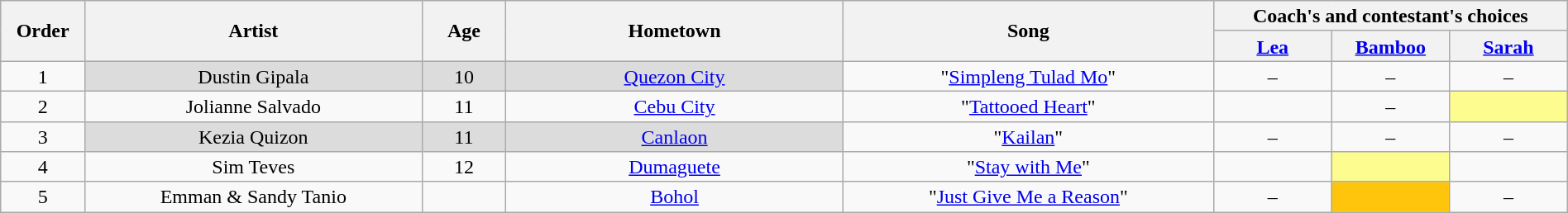<table class="wikitable" style="text-align:center; line-height:17px; width:100%;">
<tr>
<th scope="col" rowspan="2" width="05%">Order</th>
<th scope="col" rowspan="2" width="20%">Artist</th>
<th scope="col" rowspan="2" width="05%">Age</th>
<th scope="col" rowspan="2" width="20%">Hometown</th>
<th scope="col" rowspan="2" width="22%">Song</th>
<th scope="col" colspan="4" width="28%">Coach's and contestant's choices</th>
</tr>
<tr>
<th width="07%"><a href='#'>Lea</a></th>
<th width="07%"><a href='#'>Bamboo</a></th>
<th width="07%"><a href='#'>Sarah</a></th>
</tr>
<tr>
<td scope="row">1</td>
<td style="background:#DCDCDC;">Dustin Gipala</td>
<td style="background:#DCDCDC;">10</td>
<td style="background:#DCDCDC;"><a href='#'>Quezon City</a></td>
<td>"<a href='#'>Simpleng Tulad Mo</a>"</td>
<td>–</td>
<td>–</td>
<td>–</td>
</tr>
<tr>
<td scope="row">2</td>
<td>Jolianne Salvado</td>
<td>11</td>
<td><a href='#'>Cebu City</a></td>
<td>"<a href='#'>Tattooed Heart</a>"</td>
<td><strong></strong></td>
<td>–</td>
<td style="background:#fdfc8f;"><strong></strong></td>
</tr>
<tr>
<td scope="row">3</td>
<td style="background:#DCDCDC;">Kezia Quizon</td>
<td style="background:#DCDCDC;">11</td>
<td style="background:#DCDCDC;"><a href='#'>Canlaon</a></td>
<td>"<a href='#'>Kailan</a>"</td>
<td>–</td>
<td>–</td>
<td>–</td>
</tr>
<tr>
<td scope="row">4</td>
<td>Sim Teves</td>
<td>12</td>
<td><a href='#'>Dumaguete</a></td>
<td>"<a href='#'>Stay with Me</a>"</td>
<td><strong></strong></td>
<td style="background:#fdfc8f;"><strong></strong></td>
<td><strong></strong></td>
</tr>
<tr>
<td scope="row">5</td>
<td>Emman & Sandy Tanio</td>
<td></td>
<td><a href='#'>Bohol</a></td>
<td>"<a href='#'>Just Give Me a Reason</a>"</td>
<td>–</td>
<td style="background:#FFC40C;"><strong></strong></td>
<td>–</td>
</tr>
</table>
